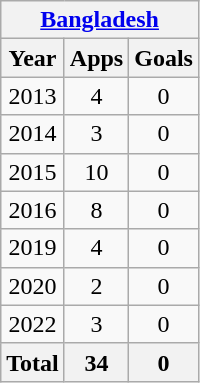<table class="wikitable" style="text-align:center">
<tr>
<th colspan=3><a href='#'>Bangladesh</a></th>
</tr>
<tr>
<th>Year</th>
<th>Apps</th>
<th>Goals</th>
</tr>
<tr>
<td>2013</td>
<td>4</td>
<td>0</td>
</tr>
<tr>
<td>2014</td>
<td>3</td>
<td>0</td>
</tr>
<tr>
<td>2015</td>
<td>10</td>
<td>0</td>
</tr>
<tr>
<td>2016</td>
<td>8</td>
<td>0</td>
</tr>
<tr>
<td>2019</td>
<td>4</td>
<td>0</td>
</tr>
<tr>
<td>2020</td>
<td>2</td>
<td>0</td>
</tr>
<tr>
<td>2022</td>
<td>3</td>
<td>0</td>
</tr>
<tr>
<th>Total</th>
<th>34</th>
<th>0</th>
</tr>
</table>
